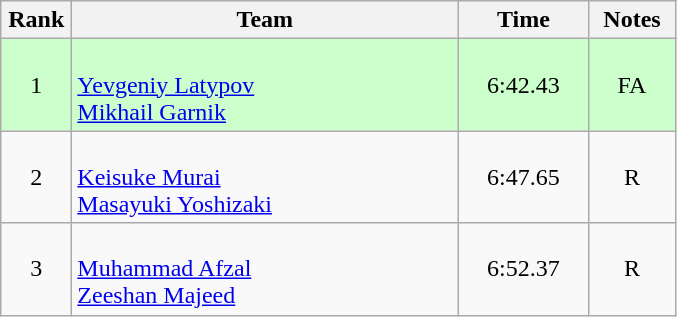<table class=wikitable style="text-align:center">
<tr>
<th width=40>Rank</th>
<th width=250>Team</th>
<th width=80>Time</th>
<th width=50>Notes</th>
</tr>
<tr bgcolor="ccffcc">
<td>1</td>
<td align=left><br><a href='#'>Yevgeniy Latypov</a><br><a href='#'>Mikhail Garnik</a></td>
<td>6:42.43</td>
<td>FA</td>
</tr>
<tr>
<td>2</td>
<td align=left><br><a href='#'>Keisuke Murai</a><br><a href='#'>Masayuki Yoshizaki</a></td>
<td>6:47.65</td>
<td>R</td>
</tr>
<tr>
<td>3</td>
<td align=left><br><a href='#'>Muhammad Afzal</a><br><a href='#'>Zeeshan Majeed</a></td>
<td>6:52.37</td>
<td>R</td>
</tr>
</table>
